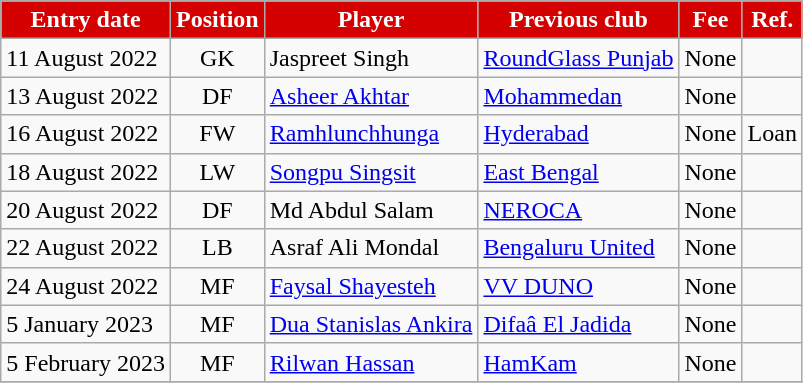<table class="wikitable sortable">
<tr>
<th style="background:#d50000; color:white;"><strong>Entry date</strong></th>
<th style="background:#d50000; color:white;"><strong>Position</strong></th>
<th style="background:#d50000; color:white;"><strong>Player</strong></th>
<th style="background:#d50000; color:white;"><strong>Previous club</strong></th>
<th style="background:#d50000; color:white;"><strong>Fee</strong></th>
<th style="background:#d50000; color:white;"><strong>Ref.</strong></th>
</tr>
<tr>
<td>11 August 2022</td>
<td style="text-align:center;">GK</td>
<td style="text-align:left;">Jaspreet Singh</td>
<td style="text-align:left;"> <a href='#'>RoundGlass Punjab</a></td>
<td>None</td>
<td></td>
</tr>
<tr>
<td>13 August 2022</td>
<td style="text-align:center;">DF</td>
<td style="text-align:left;"><a href='#'>Asheer Akhtar</a></td>
<td style="text-align:left;"> <a href='#'>Mohammedan</a></td>
<td>None</td>
<td></td>
</tr>
<tr>
<td>16 August 2022</td>
<td style="text-align:center;">FW</td>
<td style="text-align:left;"><a href='#'>Ramhlunchhunga</a></td>
<td style="text-align:left;"> <a href='#'>Hyderabad</a></td>
<td>None</td>
<td>Loan</td>
</tr>
<tr>
<td>18 August 2022</td>
<td style="text-align:center;">LW</td>
<td style="text-align:left;"><a href='#'>Songpu Singsit</a></td>
<td style="text-align:left;"> <a href='#'>East Bengal</a></td>
<td>None</td>
<td></td>
</tr>
<tr>
<td>20 August 2022</td>
<td style="text-align:center;">DF</td>
<td style="text-align:left;">Md Abdul Salam</td>
<td style="text-align:left;"> <a href='#'>NEROCA</a></td>
<td>None</td>
<td></td>
</tr>
<tr>
<td>22 August 2022</td>
<td style="text-align:center;">LB</td>
<td style="text-align:left;">Asraf Ali Mondal</td>
<td style="text-align:left;"> <a href='#'>Bengaluru United</a></td>
<td>None</td>
<td></td>
</tr>
<tr>
<td>24 August 2022</td>
<td style="text-align:center;">MF</td>
<td style="text-align:left;"> <a href='#'>Faysal Shayesteh</a></td>
<td style="text-align:left;"> <a href='#'>VV DUNO</a></td>
<td>None</td>
<td></td>
</tr>
<tr>
<td>5 January 2023</td>
<td style="text-align:center;">MF</td>
<td style="text-align:left;"> <a href='#'>Dua Stanislas Ankira</a></td>
<td style="text-align:left;"> <a href='#'>Difaâ El Jadida</a></td>
<td>None</td>
<td></td>
</tr>
<tr>
<td>5 February 2023</td>
<td style="text-align:center;">MF</td>
<td style="text-align:left;"> <a href='#'>Rilwan Hassan</a></td>
<td style="text-align:left;"> <a href='#'>HamKam</a></td>
<td>None</td>
<td></td>
</tr>
<tr>
</tr>
</table>
